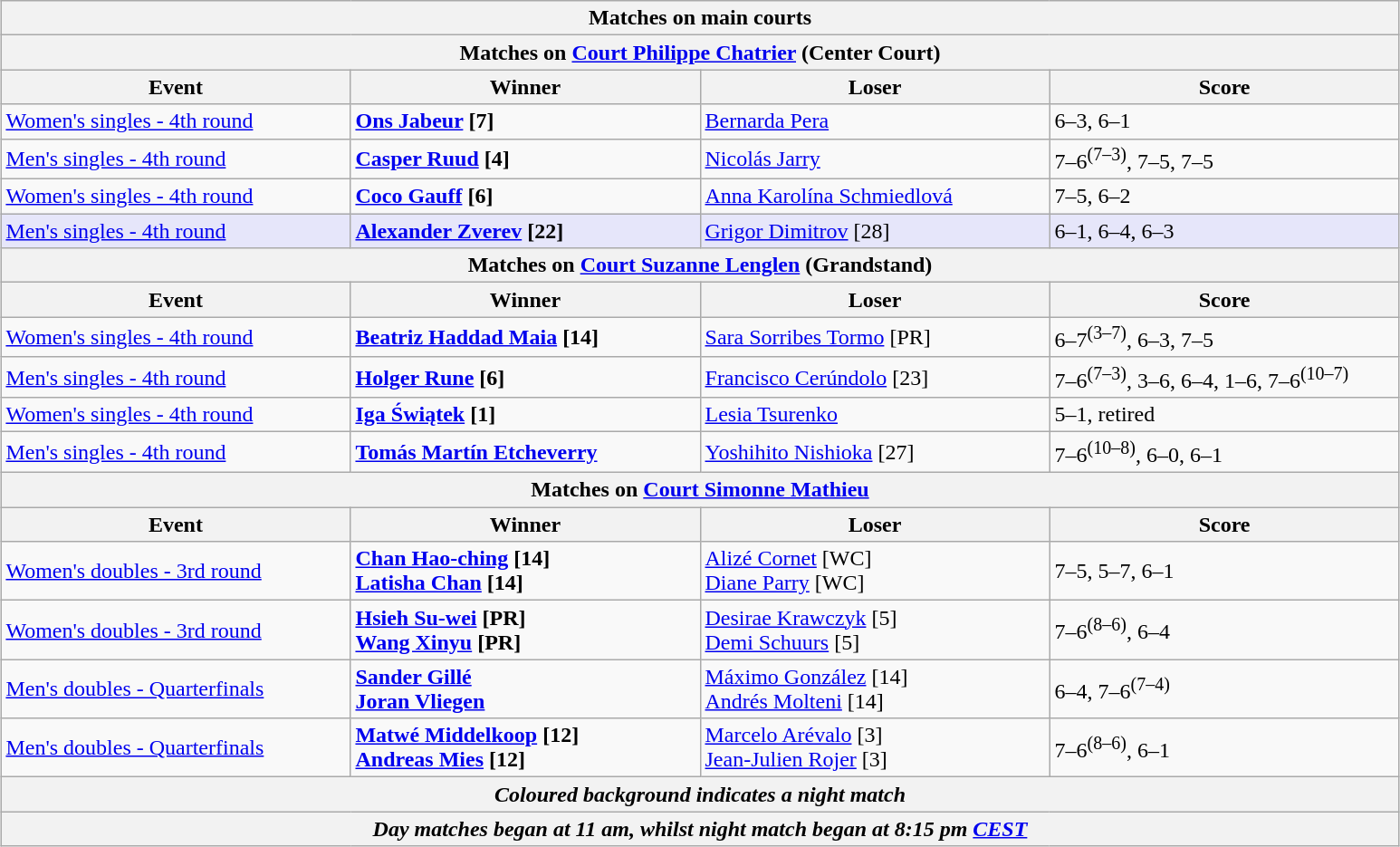<table class="wikitable" style="margin:auto;">
<tr>
<th colspan=4 style=white-space:nowrap>Matches on main courts</th>
</tr>
<tr>
<th colspan=4>Matches on <a href='#'>Court Philippe Chatrier</a> (Center Court)</th>
</tr>
<tr>
<th width=250>Event</th>
<th width=250>Winner</th>
<th width=250>Loser</th>
<th width=250>Score</th>
</tr>
<tr>
<td><a href='#'>Women's singles - 4th round</a></td>
<td><strong> <a href='#'>Ons Jabeur</a> [7]</strong></td>
<td> <a href='#'>Bernarda Pera</a></td>
<td>6–3, 6–1</td>
</tr>
<tr>
<td><a href='#'>Men's singles - 4th round</a></td>
<td><strong> <a href='#'>Casper Ruud</a> [4]</strong></td>
<td> <a href='#'>Nicolás Jarry</a></td>
<td>7–6<sup>(7–3)</sup>, 7–5, 7–5</td>
</tr>
<tr>
<td><a href='#'>Women's singles - 4th round</a></td>
<td><strong> <a href='#'>Coco Gauff</a> [6]</strong></td>
<td> <a href='#'>Anna Karolína Schmiedlová</a></td>
<td>7–5, 6–2</td>
</tr>
<tr style="background:lavender">
<td><a href='#'>Men's singles - 4th round</a></td>
<td><strong> <a href='#'>Alexander Zverev</a> [22]</strong></td>
<td> <a href='#'>Grigor Dimitrov</a> [28]</td>
<td>6–1, 6–4, 6–3</td>
</tr>
<tr>
<th colspan=4>Matches on <a href='#'>Court Suzanne Lenglen</a> (Grandstand)</th>
</tr>
<tr>
<th width=250>Event</th>
<th width=250>Winner</th>
<th width=250>Loser</th>
<th width=250>Score</th>
</tr>
<tr>
<td><a href='#'>Women's singles - 4th round</a></td>
<td><strong> <a href='#'>Beatriz Haddad Maia</a> [14]</strong></td>
<td> <a href='#'>Sara Sorribes Tormo</a> [PR]</td>
<td>6–7<sup>(3–7)</sup>, 6–3, 7–5</td>
</tr>
<tr>
<td><a href='#'>Men's singles - 4th round</a></td>
<td><strong> <a href='#'>Holger Rune</a> [6]</strong></td>
<td> <a href='#'>Francisco Cerúndolo</a> [23]</td>
<td>7–6<sup>(7–3)</sup>, 3–6, 6–4, 1–6, 7–6<sup>(10–7)</sup></td>
</tr>
<tr>
<td><a href='#'>Women's singles - 4th round</a></td>
<td><strong> <a href='#'>Iga Świątek</a> [1]</strong></td>
<td> <a href='#'>Lesia Tsurenko</a></td>
<td>5–1, retired</td>
</tr>
<tr>
<td><a href='#'>Men's singles - 4th round</a></td>
<td><strong> <a href='#'>Tomás Martín Etcheverry</a></strong></td>
<td> <a href='#'>Yoshihito Nishioka</a> [27]</td>
<td>7–6<sup>(10–8)</sup>, 6–0, 6–1</td>
</tr>
<tr>
<th colspan=4>Matches on <a href='#'>Court Simonne Mathieu</a></th>
</tr>
<tr>
<th width=250>Event</th>
<th width=250>Winner</th>
<th width=250>Loser</th>
<th width=250>Score</th>
</tr>
<tr>
<td><a href='#'>Women's doubles - 3rd round</a></td>
<td><strong> <a href='#'>Chan Hao-ching</a> [14] <br>  <a href='#'>Latisha Chan</a> [14]</strong></td>
<td> <a href='#'>Alizé Cornet</a> [WC] <br>  <a href='#'>Diane Parry</a> [WC]</td>
<td>7–5, 5–7, 6–1</td>
</tr>
<tr>
<td><a href='#'>Women's doubles - 3rd round</a></td>
<td><strong> <a href='#'>Hsieh Su-wei</a> [PR] <br>  <a href='#'>Wang Xinyu</a> [PR]</strong></td>
<td> <a href='#'>Desirae Krawczyk</a> [5] <br>  <a href='#'>Demi Schuurs</a> [5]</td>
<td>7–6<sup>(8–6)</sup>, 6–4</td>
</tr>
<tr>
<td><a href='#'>Men's doubles - Quarterfinals</a></td>
<td><strong> <a href='#'>Sander Gillé</a> <br>  <a href='#'>Joran Vliegen</a></strong></td>
<td> <a href='#'>Máximo González</a> [14] <br>  <a href='#'>Andrés Molteni</a> [14]</td>
<td>6–4, 7–6<sup>(7–4)</sup></td>
</tr>
<tr>
<td><a href='#'>Men's doubles - Quarterfinals</a></td>
<td><strong> <a href='#'>Matwé Middelkoop</a> [12] <br>  <a href='#'>Andreas Mies</a> [12]</strong></td>
<td> <a href='#'>Marcelo Arévalo</a> [3] <br>  <a href='#'>Jean-Julien Rojer</a> [3]</td>
<td>7–6<sup>(8–6)</sup>, 6–1</td>
</tr>
<tr>
<th colspan=4><em>Coloured background indicates a night match</em></th>
</tr>
<tr>
<th colspan=4><em>Day matches began at 11 am, whilst night match began at 8:15 pm <a href='#'>CEST</a></em></th>
</tr>
</table>
